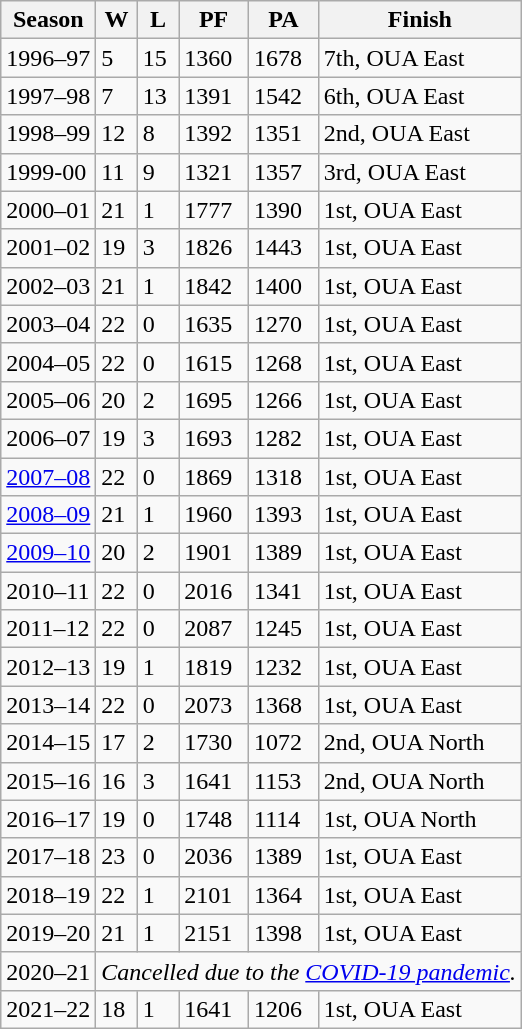<table class="wikitable">
<tr>
<th>Season</th>
<th>W</th>
<th>L</th>
<th>PF</th>
<th>PA</th>
<th>Finish</th>
</tr>
<tr>
<td>1996–97</td>
<td>5</td>
<td>15</td>
<td>1360</td>
<td>1678</td>
<td>7th, OUA East</td>
</tr>
<tr>
<td>1997–98</td>
<td>7</td>
<td>13</td>
<td>1391</td>
<td>1542</td>
<td>6th, OUA East</td>
</tr>
<tr>
<td>1998–99</td>
<td>12</td>
<td>8</td>
<td>1392</td>
<td>1351</td>
<td>2nd, OUA East</td>
</tr>
<tr>
<td>1999-00</td>
<td>11</td>
<td>9</td>
<td>1321</td>
<td>1357</td>
<td>3rd, OUA East</td>
</tr>
<tr>
<td>2000–01</td>
<td>21</td>
<td>1</td>
<td>1777</td>
<td>1390</td>
<td>1st, OUA East</td>
</tr>
<tr>
<td>2001–02</td>
<td>19</td>
<td>3</td>
<td>1826</td>
<td>1443</td>
<td>1st, OUA East</td>
</tr>
<tr>
<td>2002–03</td>
<td>21</td>
<td>1</td>
<td>1842</td>
<td>1400</td>
<td>1st, OUA East</td>
</tr>
<tr>
<td>2003–04</td>
<td>22</td>
<td>0</td>
<td>1635</td>
<td>1270</td>
<td>1st, OUA East</td>
</tr>
<tr>
<td>2004–05</td>
<td>22</td>
<td>0</td>
<td>1615</td>
<td>1268</td>
<td>1st, OUA East</td>
</tr>
<tr>
<td>2005–06</td>
<td>20</td>
<td>2</td>
<td>1695</td>
<td>1266</td>
<td>1st, OUA East</td>
</tr>
<tr>
<td>2006–07</td>
<td>19</td>
<td>3</td>
<td>1693</td>
<td>1282</td>
<td>1st, OUA East</td>
</tr>
<tr>
<td><a href='#'>2007–08</a></td>
<td>22</td>
<td>0</td>
<td>1869</td>
<td>1318</td>
<td>1st, OUA East</td>
</tr>
<tr>
<td><a href='#'>2008–09</a></td>
<td>21</td>
<td>1</td>
<td>1960</td>
<td>1393</td>
<td>1st, OUA East</td>
</tr>
<tr>
<td><a href='#'>2009–10</a></td>
<td>20</td>
<td>2</td>
<td>1901</td>
<td>1389</td>
<td>1st, OUA East</td>
</tr>
<tr>
<td>2010–11</td>
<td>22</td>
<td>0</td>
<td>2016</td>
<td>1341</td>
<td>1st, OUA East</td>
</tr>
<tr>
<td>2011–12</td>
<td>22</td>
<td>0</td>
<td>2087</td>
<td>1245</td>
<td>1st, OUA East</td>
</tr>
<tr>
<td>2012–13</td>
<td>19</td>
<td>1</td>
<td>1819</td>
<td>1232</td>
<td>1st, OUA East</td>
</tr>
<tr>
<td>2013–14</td>
<td>22</td>
<td>0</td>
<td>2073</td>
<td>1368</td>
<td>1st, OUA East</td>
</tr>
<tr>
<td>2014–15</td>
<td>17</td>
<td>2</td>
<td>1730</td>
<td>1072</td>
<td>2nd, OUA North</td>
</tr>
<tr>
<td>2015–16</td>
<td>16</td>
<td>3</td>
<td>1641</td>
<td>1153</td>
<td>2nd, OUA North</td>
</tr>
<tr>
<td>2016–17</td>
<td>19</td>
<td>0</td>
<td>1748</td>
<td>1114</td>
<td>1st, OUA North</td>
</tr>
<tr>
<td>2017–18</td>
<td>23</td>
<td>0</td>
<td>2036</td>
<td>1389</td>
<td>1st, OUA East</td>
</tr>
<tr>
<td>2018–19</td>
<td>22</td>
<td>1</td>
<td>2101</td>
<td>1364</td>
<td>1st, OUA East</td>
</tr>
<tr>
<td>2019–20</td>
<td>21</td>
<td>1</td>
<td>2151</td>
<td>1398</td>
<td>1st, OUA East</td>
</tr>
<tr>
<td>2020–21</td>
<td colspan="5"><em>Cancelled due to the <a href='#'>COVID-19 pandemic</a>.</em></td>
</tr>
<tr>
<td>2021–22</td>
<td>18</td>
<td>1</td>
<td>1641</td>
<td>1206</td>
<td>1st, OUA East</td>
</tr>
</table>
